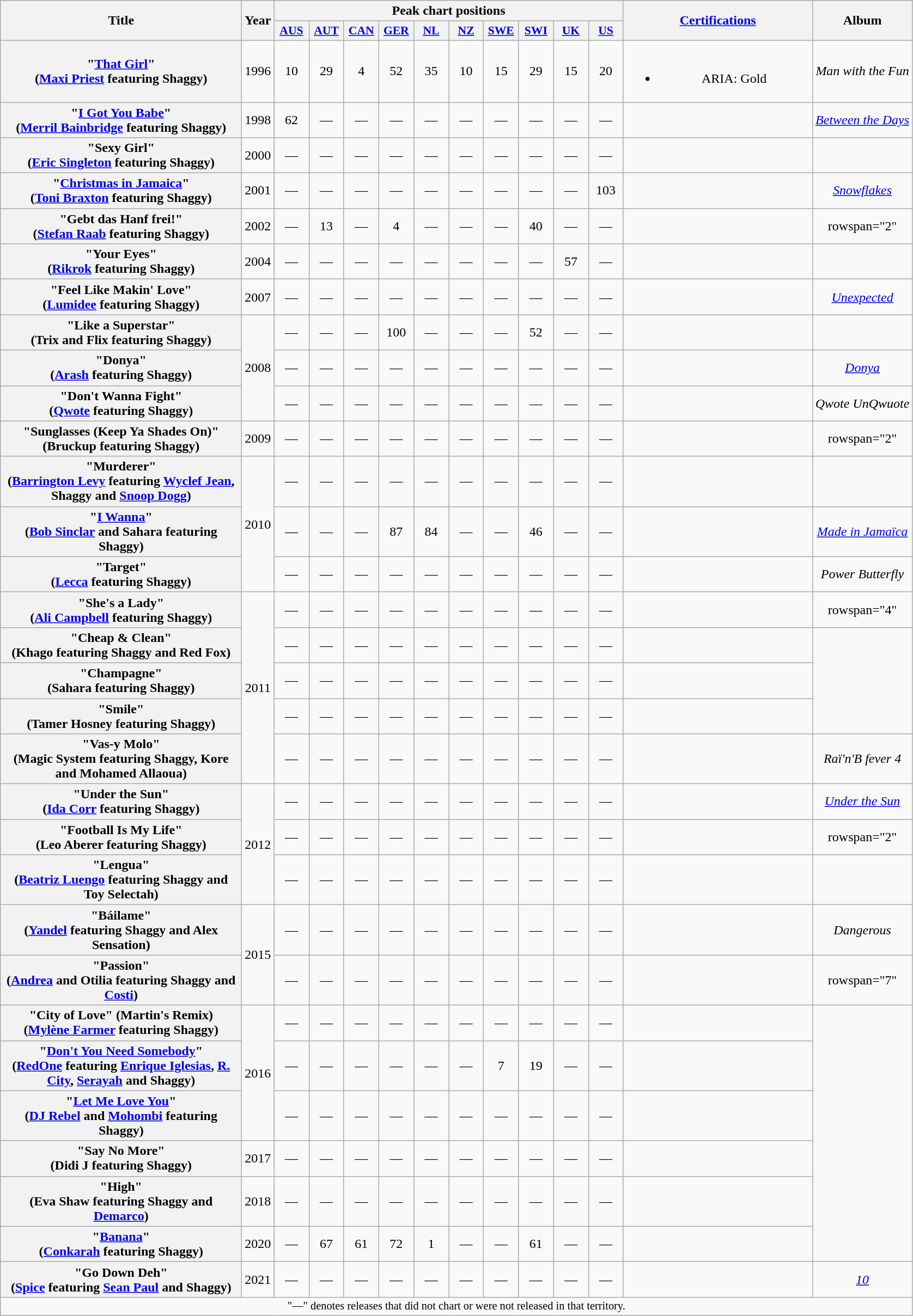<table class="wikitable plainrowheaders" style="text-align:center;">
<tr>
<th scope="col" rowspan="2" style="width:18em;">Title</th>
<th scope="col" rowspan="2">Year</th>
<th scope="col" colspan="10">Peak chart positions</th>
<th scope="col" rowspan="2" style="width:14em;"><a href='#'>Certifications</a></th>
<th scope="col" rowspan="2">Album</th>
</tr>
<tr>
<th scope="col" style="width:2.5em;font-size:90%;"><a href='#'>AUS</a><br></th>
<th scope="col" style="width:2.5em;font-size:90%;"><a href='#'>AUT</a><br></th>
<th scope="col" style="width:2.5em;font-size:90%;"><a href='#'>CAN</a><br></th>
<th scope="col" style="width:2.5em;font-size:90%;"><a href='#'>GER</a><br></th>
<th scope="col" style="width:2.5em;font-size:90%;"><a href='#'>NL</a><br></th>
<th scope="col" style="width:2.5em;font-size:90%;"><a href='#'>NZ</a><br></th>
<th scope="col" style="width:2.5em;font-size:90%;"><a href='#'>SWE</a><br></th>
<th scope="col" style="width:2.5em;font-size:90%;"><a href='#'>SWI</a><br></th>
<th scope="col" style="width:2.5em;font-size:90%;"><a href='#'>UK</a><br></th>
<th scope="col" style="width:2.5em;font-size:90%;"><a href='#'>US</a><br></th>
</tr>
<tr>
<th scope="row">"<a href='#'>That Girl</a>"<br><span>(<a href='#'>Maxi Priest</a> featuring Shaggy)</span></th>
<td>1996</td>
<td>10</td>
<td>29</td>
<td>4</td>
<td>52</td>
<td>35</td>
<td>10</td>
<td>15</td>
<td>29</td>
<td>15</td>
<td>20</td>
<td><br><ul><li>ARIA: Gold</li></ul></td>
<td><em>Man with the Fun</em></td>
</tr>
<tr>
<th scope="row">"<a href='#'>I Got You Babe</a>"<br><span>(<a href='#'>Merril Bainbridge</a> featuring Shaggy)</span></th>
<td>1998</td>
<td>62</td>
<td>—</td>
<td>—</td>
<td>—</td>
<td>—</td>
<td>—</td>
<td>—</td>
<td>—</td>
<td>—</td>
<td>—</td>
<td></td>
<td><em><a href='#'>Between the Days</a></em></td>
</tr>
<tr>
<th scope="row">"Sexy Girl"<br><span>(<a href='#'>Eric Singleton</a> featuring Shaggy)</span></th>
<td>2000</td>
<td>—</td>
<td>—</td>
<td>—</td>
<td>—</td>
<td>—</td>
<td>—</td>
<td>—</td>
<td>—</td>
<td>—</td>
<td>—</td>
<td></td>
<td></td>
</tr>
<tr>
<th scope="row">"<a href='#'>Christmas in Jamaica</a>"<br><span>(<a href='#'>Toni Braxton</a> featuring Shaggy)</span></th>
<td>2001</td>
<td>—</td>
<td>—</td>
<td>—</td>
<td>—</td>
<td>—</td>
<td>—</td>
<td>—</td>
<td>—</td>
<td>—</td>
<td>103</td>
<td></td>
<td><em><a href='#'>Snowflakes</a></em></td>
</tr>
<tr>
<th scope="row">"Gebt das Hanf frei!"<br><span>(<a href='#'>Stefan Raab</a> featuring Shaggy)</span></th>
<td>2002</td>
<td>—</td>
<td>13</td>
<td>—</td>
<td>4</td>
<td>—</td>
<td>—</td>
<td>—</td>
<td>40</td>
<td>—</td>
<td>—</td>
<td></td>
<td>rowspan="2" </td>
</tr>
<tr>
<th scope="row">"Your Eyes"<br><span>(<a href='#'>Rikrok</a> featuring Shaggy)</span></th>
<td>2004</td>
<td>—</td>
<td>—</td>
<td>—</td>
<td>—</td>
<td>—</td>
<td>—</td>
<td>—</td>
<td>—</td>
<td>57</td>
<td>—</td>
<td></td>
</tr>
<tr>
<th scope="row">"Feel Like Makin' Love"<br><span>(<a href='#'>Lumidee</a> featuring Shaggy)</span></th>
<td>2007</td>
<td>—</td>
<td>—</td>
<td>—</td>
<td>—</td>
<td>—</td>
<td>—</td>
<td>—</td>
<td>—</td>
<td>—</td>
<td>—</td>
<td></td>
<td><em><a href='#'>Unexpected</a></em></td>
</tr>
<tr>
<th scope="row">"Like a Superstar"<br><span>(Trix and Flix featuring Shaggy)</span></th>
<td rowspan="3">2008</td>
<td>—</td>
<td>—</td>
<td>—</td>
<td>100</td>
<td>—</td>
<td>—</td>
<td>—</td>
<td>52</td>
<td>—</td>
<td>—</td>
<td></td>
<td></td>
</tr>
<tr>
<th scope="row">"Donya"<br><span>(<a href='#'>Arash</a> featuring Shaggy)</span></th>
<td>—</td>
<td>—</td>
<td>—</td>
<td>—</td>
<td>—</td>
<td>—</td>
<td>—</td>
<td>—</td>
<td>—</td>
<td>—</td>
<td></td>
<td><em><a href='#'>Donya</a></em></td>
</tr>
<tr>
<th scope="row">"Don't Wanna Fight"<br><span>(<a href='#'>Qwote</a> featuring Shaggy)</span></th>
<td>—</td>
<td>—</td>
<td>—</td>
<td>—</td>
<td>—</td>
<td>—</td>
<td>—</td>
<td>—</td>
<td>—</td>
<td>—</td>
<td></td>
<td><em>Qwote UnQwuote</em></td>
</tr>
<tr>
<th scope="row">"Sunglasses (Keep Ya Shades On)"<br><span>(Bruckup featuring Shaggy)</span></th>
<td>2009</td>
<td>—</td>
<td>—</td>
<td>—</td>
<td>—</td>
<td>—</td>
<td>—</td>
<td>—</td>
<td>—</td>
<td>—</td>
<td>—</td>
<td></td>
<td>rowspan="2" </td>
</tr>
<tr>
<th scope="row">"Murderer"<br><span>(<a href='#'>Barrington Levy</a> featuring <a href='#'>Wyclef Jean</a>, Shaggy and <a href='#'>Snoop Dogg</a>)</span></th>
<td rowspan="3">2010</td>
<td>—</td>
<td>—</td>
<td>—</td>
<td>—</td>
<td>—</td>
<td>—</td>
<td>—</td>
<td>—</td>
<td>—</td>
<td>—</td>
<td></td>
</tr>
<tr>
<th scope="row">"<a href='#'>I Wanna</a>"<br><span>(<a href='#'>Bob Sinclar</a> and Sahara featuring Shaggy)</span></th>
<td>—</td>
<td>—</td>
<td>—</td>
<td>87</td>
<td>84</td>
<td>—</td>
<td>—</td>
<td>46</td>
<td>—</td>
<td>—</td>
<td></td>
<td><em><a href='#'>Made in Jamaïca</a></em></td>
</tr>
<tr>
<th scope="row">"Target"<br><span>(<a href='#'>Lecca</a> featuring Shaggy)</span></th>
<td>—</td>
<td>—</td>
<td>—</td>
<td>—</td>
<td>—</td>
<td>—</td>
<td>—</td>
<td>—</td>
<td>—</td>
<td>—</td>
<td></td>
<td><em>Power Butterfly</em></td>
</tr>
<tr>
<th scope="row">"She's a Lady"<br><span>(<a href='#'>Ali Campbell</a> featuring Shaggy)</span></th>
<td rowspan="5">2011</td>
<td>—</td>
<td>—</td>
<td>—</td>
<td>—</td>
<td>—</td>
<td>—</td>
<td>—</td>
<td>—</td>
<td>—</td>
<td>—</td>
<td></td>
<td>rowspan="4" </td>
</tr>
<tr>
<th scope="row">"Cheap & Clean"<br><span>(Khago featuring Shaggy and Red Fox)</span></th>
<td>—</td>
<td>—</td>
<td>—</td>
<td>—</td>
<td>—</td>
<td>—</td>
<td>—</td>
<td>—</td>
<td>—</td>
<td>—</td>
<td></td>
</tr>
<tr>
<th scope="row">"Champagne"<br><span>(Sahara featuring Shaggy)</span></th>
<td>—</td>
<td>—</td>
<td>—</td>
<td>—</td>
<td>—</td>
<td>—</td>
<td>—</td>
<td>—</td>
<td>—</td>
<td>—</td>
<td></td>
</tr>
<tr>
<th scope="row">"Smile"<br><span>(Tamer Hosney featuring Shaggy)</span></th>
<td>—</td>
<td>—</td>
<td>—</td>
<td>—</td>
<td>—</td>
<td>—</td>
<td>—</td>
<td>—</td>
<td>—</td>
<td>—</td>
<td></td>
</tr>
<tr>
<th scope="row">"Vas-y Molo"<br><span>(Magic System featuring Shaggy, Kore and Mohamed Allaoua)</span></th>
<td>—</td>
<td>—</td>
<td>—</td>
<td>—</td>
<td>—</td>
<td>—</td>
<td>—</td>
<td>—</td>
<td>—</td>
<td>—</td>
<td></td>
<td><em>Raï'n'B fever 4</em></td>
</tr>
<tr>
<th scope="row">"Under the Sun"<br><span>(<a href='#'>Ida Corr</a> featuring Shaggy)</span></th>
<td rowspan="3">2012</td>
<td>—</td>
<td>—</td>
<td>—</td>
<td>—</td>
<td>—</td>
<td>—</td>
<td>—</td>
<td>—</td>
<td>—</td>
<td>—</td>
<td></td>
<td><em><a href='#'>Under the Sun</a></em></td>
</tr>
<tr>
<th scope="row">"Football Is My Life"<br><span>(Leo Aberer featuring Shaggy)</span></th>
<td>—</td>
<td>—</td>
<td>—</td>
<td>—</td>
<td>—</td>
<td>—</td>
<td>—</td>
<td>—</td>
<td>—</td>
<td>—</td>
<td></td>
<td>rowspan="2" </td>
</tr>
<tr>
<th scope="row">"Lengua"<br><span>(<a href='#'>Beatriz Luengo</a> featuring Shaggy and Toy Selectah)</span></th>
<td>—</td>
<td>—</td>
<td>—</td>
<td>—</td>
<td>—</td>
<td>—</td>
<td>—</td>
<td>—</td>
<td>—</td>
<td>—</td>
<td></td>
</tr>
<tr>
<th scope="row">"Báilame"<br><span>(<a href='#'>Yandel</a> featuring Shaggy and Alex Sensation)</span></th>
<td rowspan="2">2015</td>
<td>—</td>
<td>—</td>
<td>—</td>
<td>—</td>
<td>—</td>
<td>—</td>
<td>—</td>
<td>—</td>
<td>—</td>
<td>—</td>
<td></td>
<td><em>Dangerous</em></td>
</tr>
<tr>
<th scope="row">"Passion"<br><span>(<a href='#'>Andrea</a> and Otilia featuring Shaggy and <a href='#'>Costi</a>)</span></th>
<td>—</td>
<td>—</td>
<td>—</td>
<td>—</td>
<td>—</td>
<td>—</td>
<td>—</td>
<td>—</td>
<td>—</td>
<td>—</td>
<td></td>
<td>rowspan="7" </td>
</tr>
<tr>
<th scope="row">"City of Love" (Martin's Remix)<br><span>(<a href='#'>Mylène Farmer</a> featuring Shaggy)</span></th>
<td rowspan="3">2016</td>
<td>—</td>
<td>—</td>
<td>—</td>
<td>—</td>
<td>—</td>
<td>—</td>
<td>—</td>
<td>—</td>
<td>—</td>
<td>—</td>
<td></td>
</tr>
<tr>
<th scope="row">"<a href='#'>Don't You Need Somebody</a>"<br><span>(<a href='#'>RedOne</a> featuring <a href='#'>Enrique Iglesias</a>, <a href='#'>R. City</a>, <a href='#'>Serayah</a> and Shaggy)</span></th>
<td>—</td>
<td>—</td>
<td>—</td>
<td>—</td>
<td>—</td>
<td>—</td>
<td>7</td>
<td>19</td>
<td>—</td>
<td>—</td>
<td></td>
</tr>
<tr>
<th scope="row">"<a href='#'>Let Me Love You</a>"<br><span>(<a href='#'>DJ Rebel</a> and <a href='#'>Mohombi</a> featuring Shaggy)</span></th>
<td>—</td>
<td>—</td>
<td>—</td>
<td>—</td>
<td>—</td>
<td>—</td>
<td>—</td>
<td>—</td>
<td>—</td>
<td>—</td>
<td></td>
</tr>
<tr>
<th scope="row">"Say No More"<br><span>(Didi J featuring Shaggy)</span></th>
<td>2017</td>
<td>—</td>
<td>—</td>
<td>—</td>
<td>—</td>
<td>—</td>
<td>—</td>
<td>—</td>
<td>—</td>
<td>—</td>
<td>—</td>
<td></td>
</tr>
<tr>
<th scope="row">"High"<br><span>(Eva Shaw featuring Shaggy and <a href='#'>Demarco</a>)</span></th>
<td>2018</td>
<td>—</td>
<td>—</td>
<td>—</td>
<td>—</td>
<td>—</td>
<td>—</td>
<td>—</td>
<td>—</td>
<td>—</td>
<td>—</td>
<td></td>
</tr>
<tr>
<th scope="row">"<a href='#'>Banana</a>"<br><span>(<a href='#'>Conkarah</a> featuring Shaggy)</span></th>
<td>2020</td>
<td>—</td>
<td>67</td>
<td>61</td>
<td>72</td>
<td>1</td>
<td>—</td>
<td>—</td>
<td>61</td>
<td>—</td>
<td>—</td>
<td></td>
</tr>
<tr>
<th scope="row">"Go Down Deh"<br><span>(<a href='#'>Spice</a> featuring <a href='#'>Sean Paul</a> and Shaggy)</span></th>
<td>2021</td>
<td>—</td>
<td>—</td>
<td>—</td>
<td>—</td>
<td>—</td>
<td>—</td>
<td>—</td>
<td>—</td>
<td>—</td>
<td>—</td>
<td></td>
<td><em><a href='#'>10</a></em></td>
</tr>
<tr>
<td colspan="15" style="text-align:center; font-size:85%">"—" denotes releases that did not chart or were not released in that territory.</td>
</tr>
</table>
